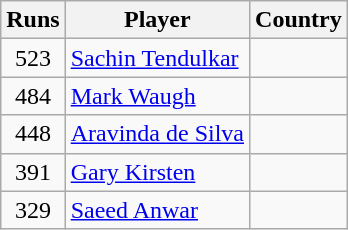<table class="wikitable">
<tr>
<th>Runs</th>
<th>Player</th>
<th>Country</th>
</tr>
<tr>
<td align="center">523</td>
<td><a href='#'>Sachin Tendulkar</a></td>
<td></td>
</tr>
<tr>
<td align="center">484</td>
<td><a href='#'>Mark Waugh</a></td>
<td></td>
</tr>
<tr>
<td align="center">448</td>
<td><a href='#'>Aravinda de Silva</a></td>
<td></td>
</tr>
<tr>
<td align="center">391</td>
<td><a href='#'>Gary Kirsten</a></td>
<td></td>
</tr>
<tr>
<td align="center">329</td>
<td><a href='#'>Saeed Anwar</a></td>
<td></td>
</tr>
</table>
